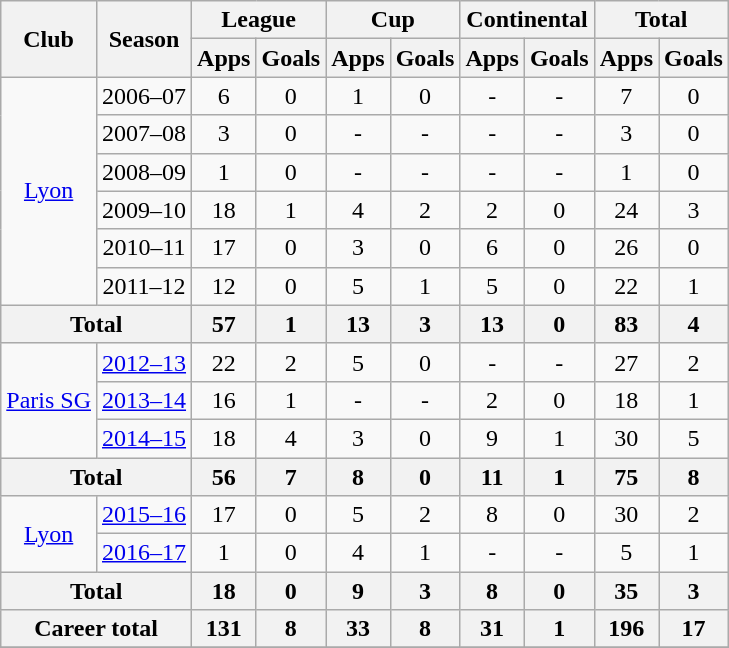<table class="wikitable sortable" style="text-align: center;">
<tr>
<th rowspan="2">Club</th>
<th rowspan="2">Season</th>
<th colspan="2">League</th>
<th colspan="2">Cup</th>
<th colspan="2">Continental</th>
<th colspan="2">Total</th>
</tr>
<tr>
<th>Apps</th>
<th>Goals</th>
<th>Apps</th>
<th>Goals</th>
<th>Apps</th>
<th>Goals</th>
<th>Apps</th>
<th>Goals</th>
</tr>
<tr>
<td rowspan="6" valign="center"><a href='#'>Lyon</a></td>
<td>2006–07</td>
<td>6</td>
<td>0</td>
<td>1</td>
<td>0</td>
<td>-</td>
<td>-</td>
<td>7</td>
<td>0</td>
</tr>
<tr>
<td>2007–08</td>
<td>3</td>
<td>0</td>
<td>-</td>
<td>-</td>
<td>-</td>
<td>-</td>
<td>3</td>
<td>0</td>
</tr>
<tr>
<td>2008–09</td>
<td>1</td>
<td>0</td>
<td>-</td>
<td>-</td>
<td>-</td>
<td>-</td>
<td>1</td>
<td>0</td>
</tr>
<tr>
<td>2009–10</td>
<td>18</td>
<td>1</td>
<td>4</td>
<td>2</td>
<td>2</td>
<td>0</td>
<td>24</td>
<td>3</td>
</tr>
<tr>
<td>2010–11</td>
<td>17</td>
<td>0</td>
<td>3</td>
<td>0</td>
<td>6</td>
<td>0</td>
<td>26</td>
<td>0</td>
</tr>
<tr>
<td>2011–12</td>
<td>12</td>
<td>0</td>
<td>5</td>
<td>1</td>
<td>5</td>
<td>0</td>
<td>22</td>
<td>1</td>
</tr>
<tr>
<th colspan="2">Total</th>
<th>57</th>
<th>1</th>
<th>13</th>
<th>3</th>
<th>13</th>
<th>0</th>
<th>83</th>
<th>4</th>
</tr>
<tr>
<td rowspan="3" valign="center"><a href='#'>Paris SG</a></td>
<td><a href='#'>2012–13</a></td>
<td>22</td>
<td>2</td>
<td>5</td>
<td>0</td>
<td>-</td>
<td>-</td>
<td>27</td>
<td>2</td>
</tr>
<tr>
<td><a href='#'>2013–14</a></td>
<td>16</td>
<td>1</td>
<td>-</td>
<td>-</td>
<td>2</td>
<td>0</td>
<td>18</td>
<td>1</td>
</tr>
<tr>
<td><a href='#'>2014–15</a></td>
<td>18</td>
<td>4</td>
<td>3</td>
<td>0</td>
<td>9</td>
<td>1</td>
<td>30</td>
<td>5</td>
</tr>
<tr>
<th colspan="2">Total</th>
<th>56</th>
<th>7</th>
<th>8</th>
<th>0</th>
<th>11</th>
<th>1</th>
<th>75</th>
<th>8</th>
</tr>
<tr>
<td rowspan="2" valign="center"><a href='#'>Lyon</a></td>
<td><a href='#'>2015–16</a></td>
<td>17</td>
<td>0</td>
<td>5</td>
<td>2</td>
<td>8</td>
<td>0</td>
<td>30</td>
<td>2</td>
</tr>
<tr>
<td><a href='#'>2016–17</a></td>
<td>1</td>
<td>0</td>
<td>4</td>
<td>1</td>
<td>-</td>
<td>-</td>
<td>5</td>
<td>1</td>
</tr>
<tr>
<th colspan="2">Total</th>
<th>18</th>
<th>0</th>
<th>9</th>
<th>3</th>
<th>8</th>
<th>0</th>
<th>35</th>
<th>3</th>
</tr>
<tr>
<th colspan="2">Career total</th>
<th>131</th>
<th>8</th>
<th>33</th>
<th>8</th>
<th>31</th>
<th>1</th>
<th>196</th>
<th>17</th>
</tr>
<tr>
</tr>
</table>
